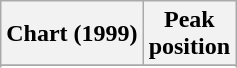<table class="wikitable sortable">
<tr>
<th>Chart (1999)</th>
<th>Peak<br>position</th>
</tr>
<tr>
</tr>
<tr>
</tr>
<tr>
</tr>
<tr>
</tr>
</table>
